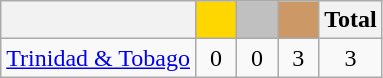<table class="wikitable">
<tr>
<th></th>
<th style="background-color:gold">        </th>
<th style="background-color:silver">      </th>
<th style="background-color:#CC9966">      </th>
<th>Total</th>
</tr>
<tr align="center">
<td> <a href='#'>Trinidad & Tobago</a></td>
<td>0</td>
<td>0</td>
<td>3</td>
<td>3</td>
</tr>
</table>
